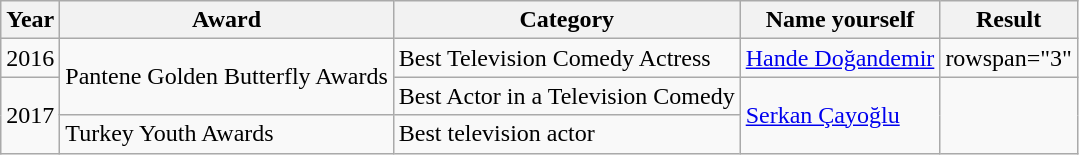<table class="wikitable">
<tr>
<th>Year</th>
<th>Award</th>
<th>Category</th>
<th>Name yourself</th>
<th>Result</th>
</tr>
<tr>
<td>2016</td>
<td rowspan="2">Pantene Golden Butterfly Awards</td>
<td>Best Television Comedy Actress</td>
<td><a href='#'>Hande Doğandemir</a></td>
<td>rowspan="3" </td>
</tr>
<tr>
<td rowspan="2">2017</td>
<td>Best Actor in a Television Comedy</td>
<td rowspan="2"><a href='#'>Serkan Çayoğlu</a></td>
</tr>
<tr>
<td>Turkey Youth Awards</td>
<td>Best television actor</td>
</tr>
</table>
